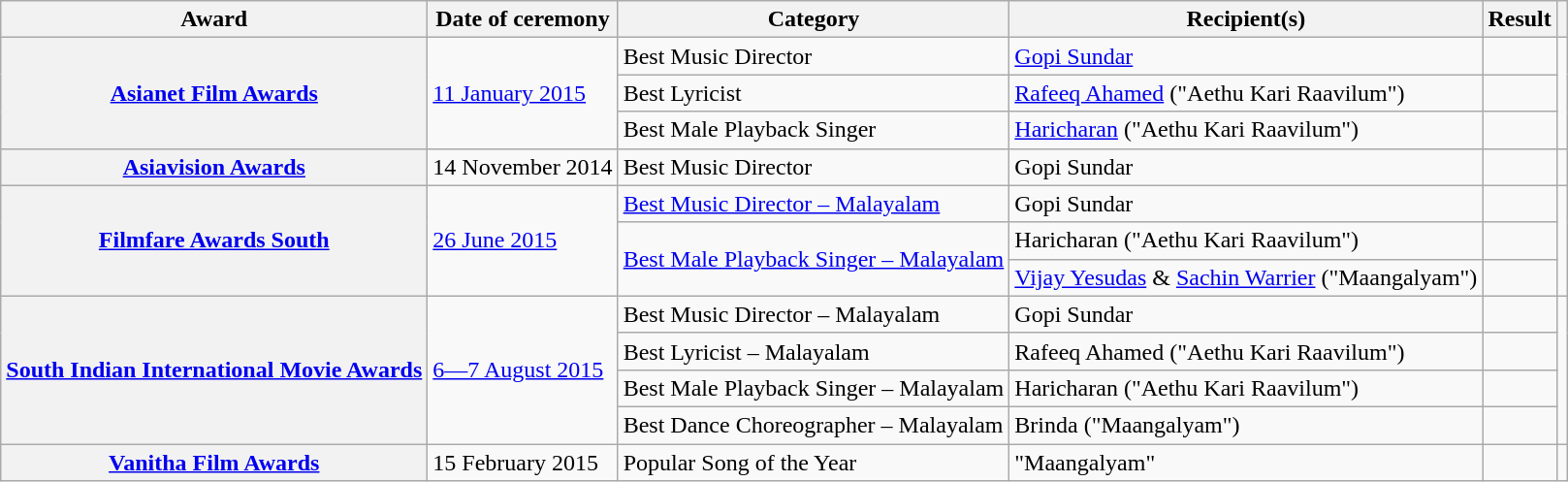<table class="wikitable sortable">
<tr>
<th scope="col">Award</th>
<th scope="col">Date of ceremony</th>
<th scope="col">Category</th>
<th scope="col">Recipient(s)</th>
<th scope="col" class="unsortable">Result</th>
<th scope="col" class="unsortable"></th>
</tr>
<tr>
<th rowspan="3"><a href='#'>Asianet Film Awards</a></th>
<td rowspan="3"><a href='#'>11 January 2015</a></td>
<td>Best Music Director</td>
<td><a href='#'>Gopi Sundar</a></td>
<td></td>
<td rowspan="3"></td>
</tr>
<tr>
<td>Best Lyricist</td>
<td><a href='#'>Rafeeq Ahamed</a> ("Aethu Kari Raavilum")</td>
<td></td>
</tr>
<tr>
<td>Best Male Playback Singer</td>
<td><a href='#'>Haricharan</a> ("Aethu Kari Raavilum")</td>
<td></td>
</tr>
<tr>
<th><a href='#'>Asiavision Awards</a></th>
<td>14 November 2014</td>
<td>Best Music Director</td>
<td>Gopi Sundar</td>
<td></td>
<td></td>
</tr>
<tr>
<th rowspan="3"><a href='#'>Filmfare Awards South</a></th>
<td rowspan="3"><a href='#'>26 June 2015</a></td>
<td><a href='#'>Best Music Director – Malayalam</a></td>
<td>Gopi Sundar</td>
<td></td>
<td rowspan="3"><br></td>
</tr>
<tr>
<td rowspan="2"><a href='#'>Best Male Playback Singer – Malayalam</a></td>
<td>Haricharan ("Aethu Kari Raavilum")</td>
<td></td>
</tr>
<tr>
<td><a href='#'>Vijay Yesudas</a> & <a href='#'>Sachin Warrier</a> ("Maangalyam")</td>
<td></td>
</tr>
<tr>
<th rowspan="4"><a href='#'>South Indian International Movie Awards</a></th>
<td rowspan="4"><a href='#'>6—7 August 2015</a></td>
<td>Best Music Director – Malayalam</td>
<td>Gopi Sundar</td>
<td></td>
<td rowspan="4"><br></td>
</tr>
<tr>
<td>Best Lyricist – Malayalam</td>
<td>Rafeeq Ahamed ("Aethu Kari Raavilum")</td>
<td></td>
</tr>
<tr>
<td>Best Male Playback Singer – Malayalam</td>
<td>Haricharan ("Aethu Kari Raavilum")</td>
<td></td>
</tr>
<tr>
<td>Best Dance Choreographer – Malayalam</td>
<td>Brinda ("Maangalyam")</td>
<td></td>
</tr>
<tr>
<th><a href='#'>Vanitha Film Awards</a></th>
<td>15 February 2015</td>
<td>Popular Song of the Year</td>
<td>"Maangalyam"</td>
<td></td>
<td></td>
</tr>
</table>
